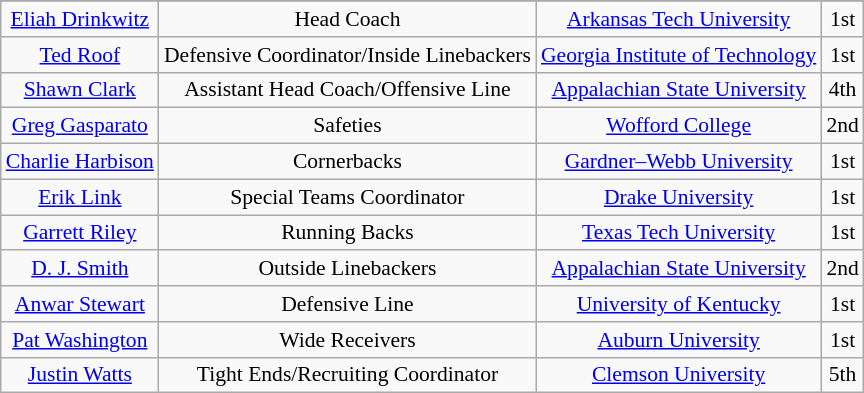<table class="wikitable" border="1" style="font-size:90%;">
<tr>
</tr>
<tr>
<td align=center><a href='#'>Eliah Drinkwitz</a></td>
<td align=center>Head Coach</td>
<td align=center><a href='#'>Arkansas Tech University</a></td>
<td align=center>1st</td>
</tr>
<tr>
<td align=center><a href='#'>Ted Roof</a></td>
<td align=center>Defensive Coordinator/Inside Linebackers</td>
<td align=center><a href='#'>Georgia Institute of Technology</a></td>
<td align=center>1st</td>
</tr>
<tr>
<td align=center><a href='#'>Shawn Clark</a></td>
<td align=center>Assistant Head Coach/Offensive Line</td>
<td align=center><a href='#'>Appalachian State University</a></td>
<td align=center>4th</td>
</tr>
<tr>
<td align=center><a href='#'>Greg Gasparato</a></td>
<td align=center>Safeties</td>
<td align=center><a href='#'>Wofford College</a></td>
<td align=center>2nd</td>
</tr>
<tr>
<td align=center><a href='#'>Charlie Harbison</a></td>
<td align=center>Cornerbacks</td>
<td align=center><a href='#'>Gardner–Webb University</a></td>
<td align=center>1st</td>
</tr>
<tr>
<td align=center><a href='#'>Erik Link</a></td>
<td align=center>Special Teams Coordinator</td>
<td align=center><a href='#'>Drake University</a></td>
<td align=center>1st</td>
</tr>
<tr>
<td align=center><a href='#'>Garrett Riley</a></td>
<td align=center>Running Backs</td>
<td align=center><a href='#'>Texas Tech University</a></td>
<td align=center>1st</td>
</tr>
<tr>
<td align=center><a href='#'>D. J. Smith</a></td>
<td align=center>Outside Linebackers</td>
<td align=center><a href='#'>Appalachian State University</a></td>
<td align=center>2nd</td>
</tr>
<tr>
<td align=center><a href='#'>Anwar Stewart</a></td>
<td align=center>Defensive Line</td>
<td align=center><a href='#'>University of Kentucky</a></td>
<td align=center>1st</td>
</tr>
<tr>
<td align=center><a href='#'>Pat Washington</a></td>
<td align=center>Wide Receivers</td>
<td align=center><a href='#'>Auburn University</a></td>
<td align=center>1st</td>
</tr>
<tr>
<td align=center><a href='#'>Justin Watts</a></td>
<td align=center>Tight Ends/Recruiting Coordinator</td>
<td align=center><a href='#'>Clemson University</a></td>
<td align=center>5th</td>
</tr>
</table>
